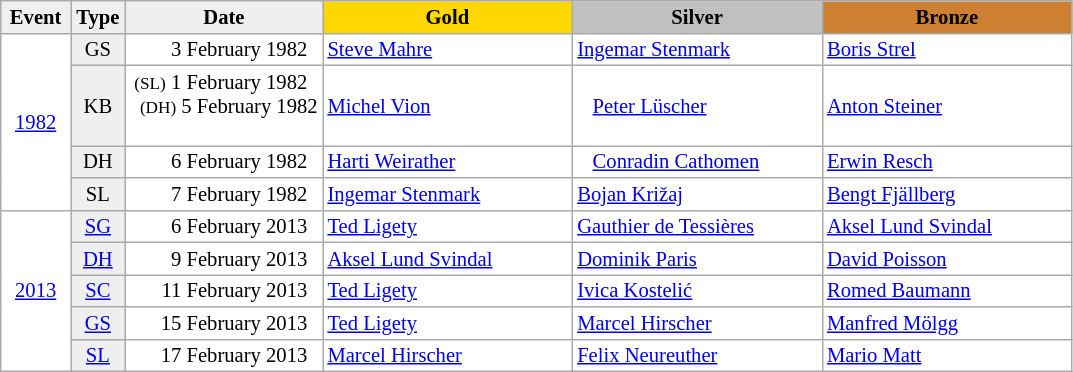<table class="wikitable plainrowheaders" style="background:#fff; font-size:86%; line-height:15px; border:grey solid 1px; border-collapse:collapse;">
<tr>
<th style="background-color: #EFEFEF;" width="40">Event</th>
<th style="background-color: #EFEFEF;" width="30">Type</th>
<th style="background-color: #EFEFEF;" width="125">Date</th>
<th style="background-color: #FFD700;" width="160">Gold</th>
<th style="background-color: #C0C0C0;" width="160">Silver</th>
<th style="background-color: #CD7F32;" width="160">Bronze</th>
</tr>
<tr>
<td align=center rowspan=4><a href='#'>1982</a></td>
<td align=center bgcolor=#EFEFEF>GS</td>
<td align=right>3 February 1982  </td>
<td> <a href='#'>Steve Mahre</a></td>
<td> <a href='#'>Ingemar Stenmark</a></td>
<td> <a href='#'>Boris Strel</a></td>
</tr>
<tr>
<td align=center bgcolor=#EFEFEF>KB</td>
<td align=right><small>(SL)</small> 1 February 1982  <br><small>(DH)</small> 5 February 1982  </td>
<td> <a href='#'>Michel Vion</a></td>
<td>   <a href='#'>Peter Lüscher</a></td>
<td> <a href='#'>Anton Steiner</a></td>
</tr>
<tr>
<td align=center bgcolor=#EFEFEF>DH</td>
<td align=right>6 February 1982  </td>
<td> <a href='#'>Harti Weirather</a></td>
<td>   <a href='#'>Conradin Cathomen</a></td>
<td> <a href='#'>Erwin Resch</a></td>
</tr>
<tr>
<td align=center bgcolor=#EFEFEF>SL</td>
<td align=right>7 February 1982  </td>
<td> <a href='#'>Ingemar Stenmark</a></td>
<td> <a href='#'>Bojan Križaj</a></td>
<td> <a href='#'>Bengt Fjällberg</a></td>
</tr>
<tr>
<td align=center rowspan=5><a href='#'>2013</a></td>
<td align=center bgcolor=#EFEFEF><a href='#'>SG</a></td>
<td align=right>6 February 2013  </td>
<td> <a href='#'>Ted Ligety</a></td>
<td> <a href='#'>Gauthier de Tessières</a></td>
<td> <a href='#'>Aksel Lund Svindal</a></td>
</tr>
<tr>
<td align=center bgcolor=#EFEFEF><a href='#'>DH</a></td>
<td align=right>9 February 2013  </td>
<td> <a href='#'>Aksel Lund Svindal</a></td>
<td> <a href='#'>Dominik Paris</a></td>
<td> <a href='#'>David Poisson</a></td>
</tr>
<tr>
<td align=center bgcolor=#EFEFEF><a href='#'>SC</a></td>
<td align=right>11 February 2013  </td>
<td> <a href='#'>Ted Ligety</a></td>
<td> <a href='#'>Ivica Kostelić</a></td>
<td> <a href='#'>Romed Baumann</a></td>
</tr>
<tr>
<td align=center bgcolor=#EFEFEF><a href='#'>GS</a></td>
<td align=right>15 February 2013  </td>
<td> <a href='#'>Ted Ligety</a></td>
<td> <a href='#'>Marcel Hirscher</a></td>
<td> <a href='#'>Manfred Mölgg</a></td>
</tr>
<tr>
<td align=center bgcolor=#EFEFEF><a href='#'>SL</a></td>
<td align=right>17 February 2013  </td>
<td> <a href='#'>Marcel Hirscher</a></td>
<td> <a href='#'>Felix Neureuther</a></td>
<td> <a href='#'>Mario Matt</a></td>
</tr>
</table>
